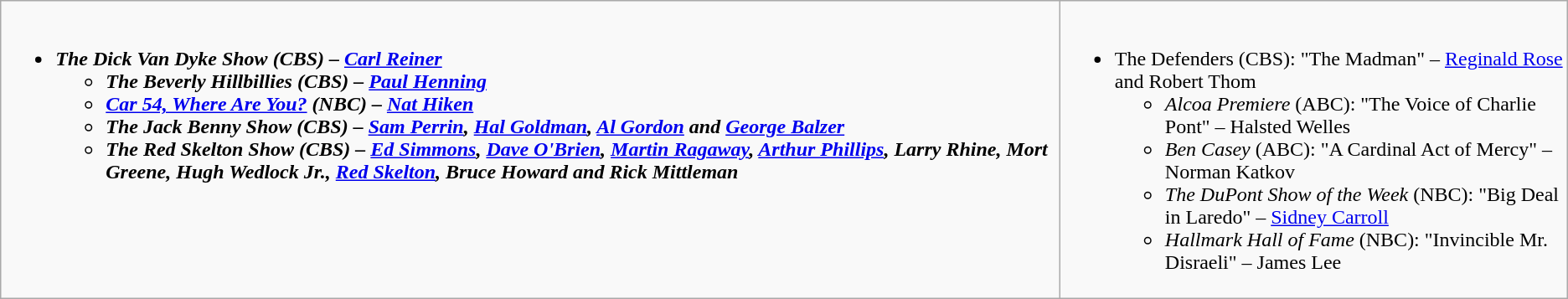<table class="wikitable">
<tr>
<td style="vertical-align:top;"><br><ul><li><strong><em>The Dick Van Dyke Show<em> (CBS) – <a href='#'>Carl Reiner</a><strong><ul><li></em>The Beverly Hillbillies<em> (CBS) – <a href='#'>Paul Henning</a></li><li></em><a href='#'>Car 54, Where Are You?</a><em> (NBC) – <a href='#'>Nat Hiken</a></li><li></em>The Jack Benny Show<em> (CBS) – <a href='#'>Sam Perrin</a>, <a href='#'>Hal Goldman</a>, <a href='#'>Al Gordon</a> and <a href='#'>George Balzer</a></li><li></em>The Red Skelton Show<em> (CBS) – <a href='#'>Ed Simmons</a>, <a href='#'>Dave O'Brien</a>, <a href='#'>Martin Ragaway</a>, <a href='#'>Arthur Phillips</a>, Larry Rhine, Mort Greene, Hugh Wedlock Jr., <a href='#'>Red Skelton</a>, Bruce Howard and Rick Mittleman</li></ul></li></ul></td>
<td style="vertical-align:top;"><br><ul><li></em></strong>The Defenders</em> (CBS): "The Madman" – <a href='#'>Reginald Rose</a> and Robert Thom</strong><ul><li><em>Alcoa Premiere</em> (ABC): "The Voice of Charlie Pont" – Halsted Welles</li><li><em>Ben Casey</em> (ABC): "A Cardinal Act of Mercy" – Norman Katkov</li><li><em>The DuPont Show of the Week</em> (NBC): "Big Deal in Laredo" – <a href='#'>Sidney Carroll</a></li><li><em>Hallmark Hall of Fame</em> (NBC): "Invincible Mr. Disraeli" – James Lee</li></ul></li></ul></td>
</tr>
</table>
